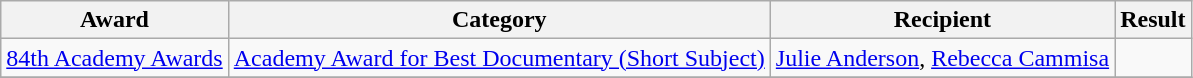<table class="wikitable">
<tr>
<th>Award</th>
<th>Category</th>
<th>Recipient</th>
<th>Result</th>
</tr>
<tr>
<td><a href='#'>84th Academy Awards</a></td>
<td><a href='#'>Academy Award for Best Documentary (Short Subject)</a></td>
<td><a href='#'>Julie Anderson</a>, <a href='#'>Rebecca Cammisa</a></td>
<td></td>
</tr>
<tr>
</tr>
</table>
